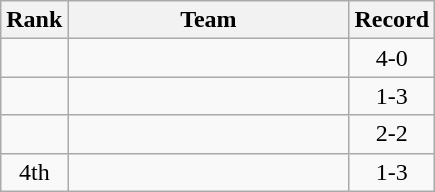<table class=wikitable style="text-align:center;">
<tr>
<th>Rank</th>
<th width=180>Team</th>
<th>Record</th>
</tr>
<tr align=center>
<td></td>
<td align=left></td>
<td>4-0</td>
</tr>
<tr align=center>
<td></td>
<td align=left></td>
<td>1-3</td>
</tr>
<tr align=center>
<td></td>
<td align=left></td>
<td>2-2</td>
</tr>
<tr align=center>
<td>4th</td>
<td align=left></td>
<td>1-3</td>
</tr>
</table>
